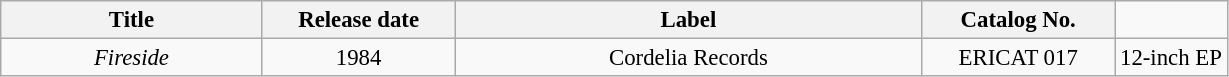<table class="wikitable" style="font-size: 95%; text-align: center;">
<tr>
<th style="width:11em;">Title</th>
<th style="width:8em;">Release date</th>
<th style="width:20em;">Label</th>
<th style="width:8em;">Catalog No.</th>
</tr>
<tr>
<td><em>Fireside</em></td>
<td>1984</td>
<td>Cordelia Records</td>
<td>ERICAT 017</td>
<td>12-inch EP</td>
</tr>
</table>
